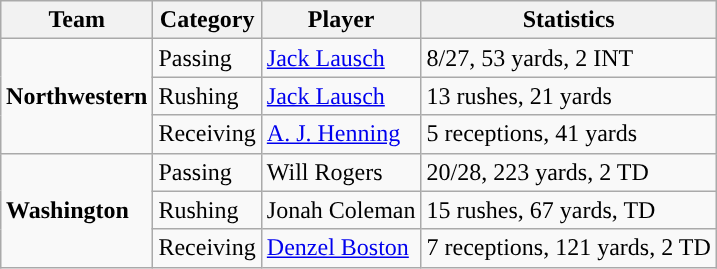<table class="wikitable" style="float: right;">
<tr>
<th>Team</th>
<th>Category</th>
<th>Player</th>
<th>Statistics</th>
</tr>
<tr>
<td rowspan=3><strong>Northwestern</strong></td>
<td>Passing</td>
<td><a href='#'>Jack Lausch</a></td>
<td>8/27, 53 yards, 2 INT</td>
</tr>
<tr>
<td>Rushing</td>
<td><a href='#'>Jack Lausch</a></td>
<td>13 rushes, 21 yards</td>
</tr>
<tr>
<td>Receiving</td>
<td><a href='#'>A. J. Henning</a></td>
<td>5 receptions, 41 yards</td>
</tr>
<tr>
<td rowspan=3><strong>Washington</strong></td>
<td>Passing</td>
<td>Will Rogers</td>
<td>20/28, 223 yards, 2 TD</td>
</tr>
<tr>
<td>Rushing</td>
<td>Jonah Coleman</td>
<td>15 rushes, 67 yards, TD</td>
</tr>
<tr>
<td>Receiving</td>
<td><a href='#'>Denzel Boston</a></td>
<td>7 receptions, 121 yards, 2 TD</td>
</tr>
</table>
